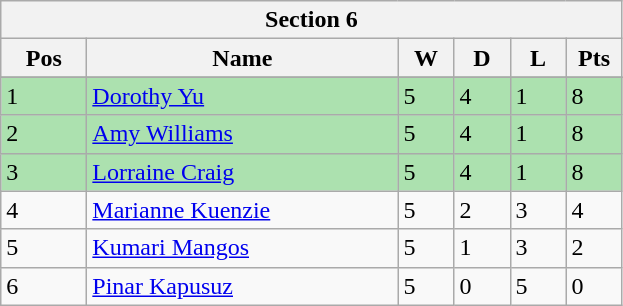<table class="wikitable">
<tr>
<th colspan="6">Section 6</th>
</tr>
<tr>
<th width=50>Pos</th>
<th width=200>Name</th>
<th width=30>W</th>
<th width=30>D</th>
<th width=30>L</th>
<th width=30>Pts</th>
</tr>
<tr>
</tr>
<tr style="background:#ACE1AF;">
<td>1</td>
<td> <a href='#'>Dorothy Yu</a></td>
<td>5</td>
<td>4</td>
<td>1</td>
<td>8</td>
</tr>
<tr style="background:#ACE1AF;">
<td>2</td>
<td> <a href='#'>Amy Williams</a></td>
<td>5</td>
<td>4</td>
<td>1</td>
<td>8</td>
</tr>
<tr style="background:#ACE1AF;">
<td>3</td>
<td> <a href='#'>Lorraine Craig</a></td>
<td>5</td>
<td>4</td>
<td>1</td>
<td>8</td>
</tr>
<tr>
<td>4</td>
<td> <a href='#'>Marianne Kuenzie</a></td>
<td>5</td>
<td>2</td>
<td>3</td>
<td>4</td>
</tr>
<tr>
<td>5</td>
<td> <a href='#'>Kumari Mangos</a></td>
<td>5</td>
<td>1</td>
<td>3</td>
<td>2</td>
</tr>
<tr>
<td>6</td>
<td> <a href='#'>Pinar Kapusuz</a></td>
<td>5</td>
<td>0</td>
<td>5</td>
<td>0</td>
</tr>
</table>
